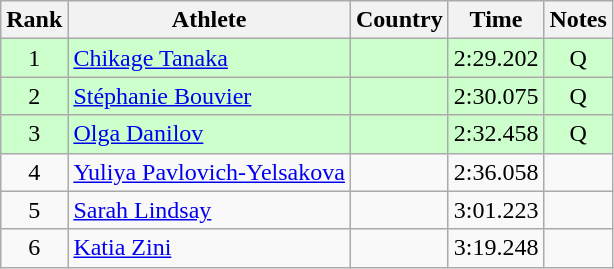<table class="wikitable sortable" style="text-align:center">
<tr>
<th>Rank</th>
<th>Athlete</th>
<th>Country</th>
<th>Time</th>
<th>Notes</th>
</tr>
<tr bgcolor=ccffcc>
<td>1</td>
<td align=left><a href='#'>Chikage Tanaka</a></td>
<td align=left></td>
<td>2:29.202</td>
<td>Q</td>
</tr>
<tr bgcolor=ccffcc>
<td>2</td>
<td align=left><a href='#'>Stéphanie Bouvier</a></td>
<td align=left></td>
<td>2:30.075</td>
<td>Q</td>
</tr>
<tr bgcolor=ccffcc>
<td>3</td>
<td align=left><a href='#'>Olga Danilov</a></td>
<td align=left></td>
<td>2:32.458</td>
<td>Q</td>
</tr>
<tr>
<td>4</td>
<td align=left><a href='#'>Yuliya Pavlovich-Yelsakova</a></td>
<td align=left></td>
<td>2:36.058</td>
<td></td>
</tr>
<tr>
<td>5</td>
<td align=left><a href='#'>Sarah Lindsay</a></td>
<td align=left></td>
<td>3:01.223</td>
<td></td>
</tr>
<tr>
<td>6</td>
<td align=left><a href='#'>Katia Zini</a></td>
<td align=left></td>
<td>3:19.248</td>
<td></td>
</tr>
</table>
